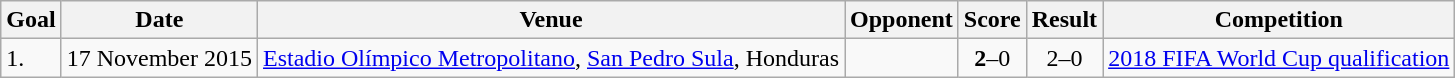<table class="wikitable plainrowheaders sortable">
<tr>
<th>Goal</th>
<th>Date</th>
<th>Venue</th>
<th>Opponent</th>
<th>Score</th>
<th>Result</th>
<th>Competition</th>
</tr>
<tr>
<td>1.</td>
<td>17 November 2015</td>
<td><a href='#'>Estadio Olímpico Metropolitano</a>, <a href='#'>San Pedro Sula</a>, Honduras</td>
<td></td>
<td align=center><strong>2</strong>–0</td>
<td align=center>2–0</td>
<td><a href='#'>2018 FIFA World Cup qualification</a></td>
</tr>
</table>
